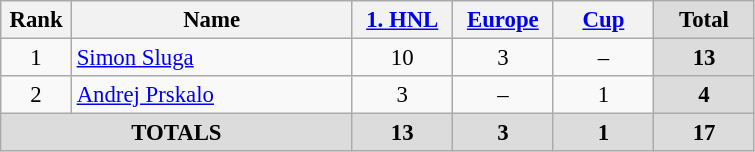<table class="wikitable" style="font-size: 95%; text-align: center;">
<tr>
<th width=40>Rank</th>
<th width=180>Name</th>
<th width=60><a href='#'>1. HNL</a></th>
<th width=60><a href='#'>Europe</a></th>
<th width=60><a href='#'>Cup</a></th>
<th width=60 style="background: #DCDCDC">Total</th>
</tr>
<tr>
<td rowspan=1>1</td>
<td style="text-align:left;"> <a href='#'>Simon Sluga</a></td>
<td>10</td>
<td>3</td>
<td>–</td>
<th style="background: #DCDCDC">13</th>
</tr>
<tr>
<td rowspan=1>2</td>
<td style="text-align:left;"> <a href='#'>Andrej Prskalo</a></td>
<td>3</td>
<td>–</td>
<td>1</td>
<th style="background: #DCDCDC">4</th>
</tr>
<tr>
<th colspan="2" align="center" style="background: #DCDCDC">TOTALS</th>
<th style="background: #DCDCDC">13</th>
<th style="background: #DCDCDC">3</th>
<th style="background: #DCDCDC">1</th>
<th style="background: #DCDCDC">17</th>
</tr>
</table>
